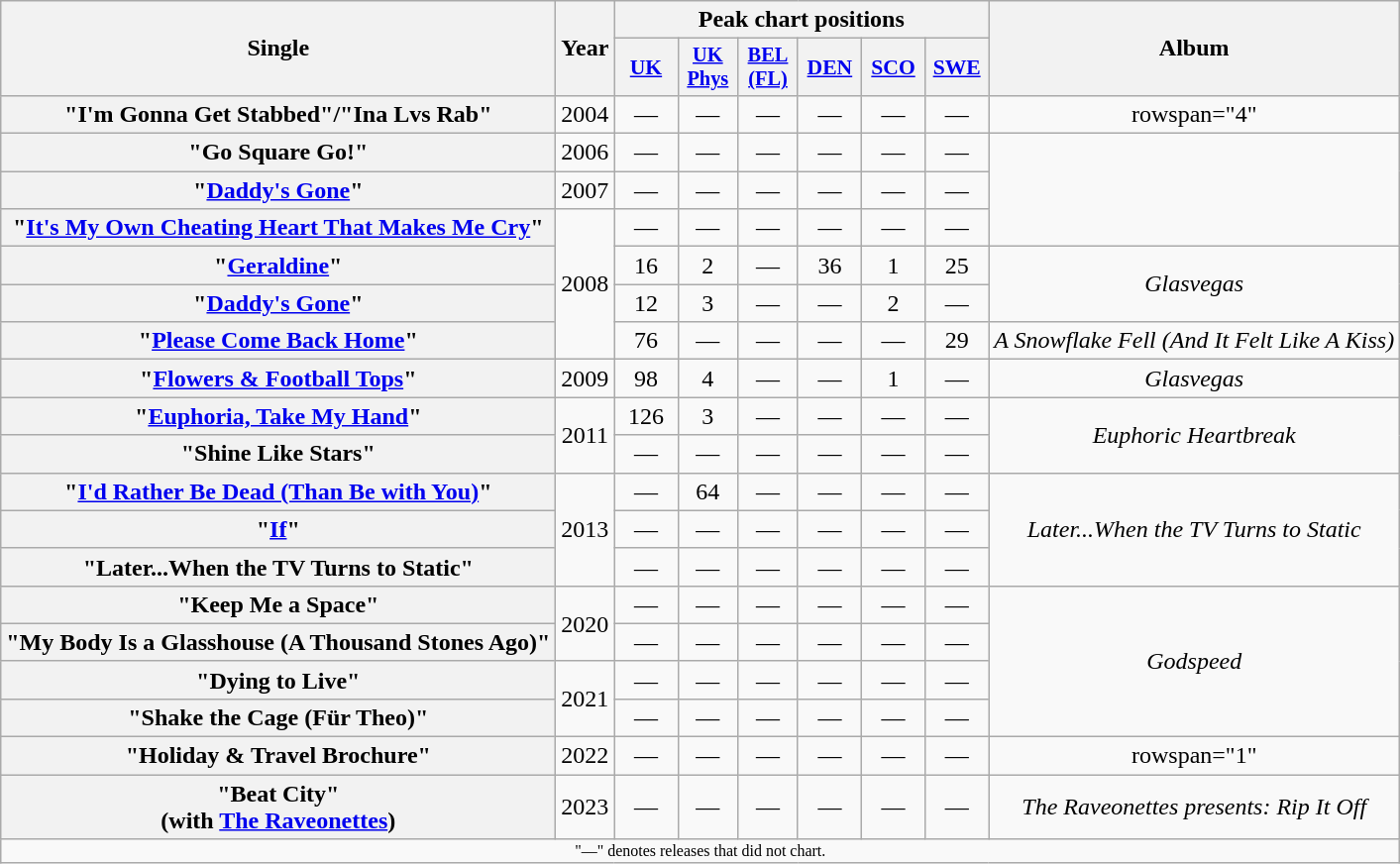<table class="wikitable plainrowheaders" style="text-align:center;">
<tr>
<th scope="col" rowspan="2">Single</th>
<th scope="col" rowspan="2">Year</th>
<th scope="col" colspan="6">Peak chart positions</th>
<th scope="col" rowspan="2">Album</th>
</tr>
<tr>
<th style="width:2.5em;font-size:90%"><a href='#'>UK</a><br></th>
<th scope="col" style="width:2.5em;font-size:85%;"><a href='#'>UK<br>Phys</a><br></th>
<th scope="col" style="width:2.5em;font-size:85%;"><a href='#'>BEL<br>(FL)</a><br></th>
<th style="width:2.5em;font-size:90%"><a href='#'>DEN</a><br></th>
<th style="width:2.5em;font-size:90%"><a href='#'>SCO</a><br></th>
<th style="width:2.5em;font-size:90%"><a href='#'>SWE</a><br></th>
</tr>
<tr>
<th scope="row">"I'm Gonna Get Stabbed"/"Ina Lvs Rab"</th>
<td>2004</td>
<td>—</td>
<td>—</td>
<td>—</td>
<td>—</td>
<td>—</td>
<td>—</td>
<td>rowspan="4" </td>
</tr>
<tr>
<th scope="row">"Go Square Go!"</th>
<td>2006</td>
<td>—</td>
<td>—</td>
<td>—</td>
<td>—</td>
<td>—</td>
<td>—</td>
</tr>
<tr>
<th scope="row">"<a href='#'>Daddy's Gone</a>"</th>
<td>2007</td>
<td>—</td>
<td>—</td>
<td>—</td>
<td>—</td>
<td>—</td>
<td>—</td>
</tr>
<tr>
<th scope="row">"<a href='#'>It's My Own Cheating Heart That Makes Me Cry</a>"</th>
<td rowspan="4">2008</td>
<td>—</td>
<td>—</td>
<td>—</td>
<td>—</td>
<td>—</td>
<td>—</td>
</tr>
<tr>
<th scope="row">"<a href='#'>Geraldine</a>"</th>
<td>16</td>
<td>2</td>
<td>—</td>
<td>36</td>
<td>1</td>
<td>25</td>
<td rowspan="2"><em>Glasvegas</em></td>
</tr>
<tr>
<th scope="row">"<a href='#'>Daddy's Gone</a>"</th>
<td>12</td>
<td>3</td>
<td>—</td>
<td>—</td>
<td>2</td>
<td>—</td>
</tr>
<tr>
<th scope="row">"<a href='#'>Please Come Back Home</a>"</th>
<td>76</td>
<td>—</td>
<td>—</td>
<td>—</td>
<td>—</td>
<td>29</td>
<td rowspan="1"><em>A Snowflake Fell (And It Felt Like A Kiss)</em></td>
</tr>
<tr>
<th scope="row">"<a href='#'>Flowers & Football Tops</a>"</th>
<td>2009</td>
<td>98</td>
<td>4</td>
<td>—</td>
<td>—</td>
<td>1</td>
<td>—</td>
<td rowspan="1"><em>Glasvegas</em></td>
</tr>
<tr>
<th scope="row">"<a href='#'>Euphoria, Take My Hand</a>"</th>
<td rowspan="2">2011</td>
<td>126</td>
<td>3</td>
<td>—</td>
<td>—</td>
<td>—</td>
<td>—</td>
<td rowspan="2" align="center"><em>Euphoric Heartbreak</em></td>
</tr>
<tr>
<th scope="row">"Shine Like Stars"</th>
<td>—</td>
<td>—</td>
<td>—</td>
<td>—</td>
<td>—</td>
<td>—</td>
</tr>
<tr>
<th scope="row">"<a href='#'>I'd Rather Be Dead (Than Be with You)</a>"</th>
<td rowspan="3">2013</td>
<td>—</td>
<td>64</td>
<td>—</td>
<td>—</td>
<td>—</td>
<td>—</td>
<td rowspan="3" align="center"><em>Later...When the TV Turns to Static</em></td>
</tr>
<tr>
<th scope="row">"<a href='#'>If</a>"</th>
<td>—</td>
<td>—</td>
<td>—</td>
<td>—</td>
<td>—</td>
<td>—</td>
</tr>
<tr>
<th scope="row">"Later...When the TV Turns to Static"</th>
<td>—</td>
<td>—</td>
<td>—</td>
<td>—</td>
<td>—</td>
<td>—</td>
</tr>
<tr>
<th scope="row">"Keep Me a Space"</th>
<td rowspan="2">2020</td>
<td>—</td>
<td>—</td>
<td>—</td>
<td>—</td>
<td>—</td>
<td>—</td>
<td rowspan="4" align="center"><em>Godspeed</em></td>
</tr>
<tr>
<th scope="row">"My Body Is a Glasshouse (A Thousand Stones Ago)"</th>
<td>—</td>
<td>—</td>
<td>—</td>
<td>—</td>
<td>—</td>
<td>—</td>
</tr>
<tr>
<th scope="row">"Dying to Live"</th>
<td rowspan="2">2021</td>
<td>—</td>
<td>—</td>
<td>—</td>
<td>—</td>
<td>—</td>
<td>—</td>
</tr>
<tr>
<th scope="row">"Shake the Cage (Für Theo)"</th>
<td>—</td>
<td>—</td>
<td>—</td>
<td>—</td>
<td>—</td>
<td>—</td>
</tr>
<tr>
<th scope="row">"Holiday & Travel Brochure"</th>
<td>2022</td>
<td>—</td>
<td>—</td>
<td>—</td>
<td>—</td>
<td>—</td>
<td>—</td>
<td>rowspan="1" </td>
</tr>
<tr>
<th scope="row">"Beat City"<br><span>(with <a href='#'>The Raveonettes</a>)</span></th>
<td>2023</td>
<td>—</td>
<td>—</td>
<td>—</td>
<td>—</td>
<td>—</td>
<td>—</td>
<td rowspan="1" align="center"><em>The Raveonettes presents: Rip It Off</em></td>
</tr>
<tr>
<td align="center" colspan="9" style="font-size: 8pt">"—" denotes releases that did not chart.</td>
</tr>
</table>
